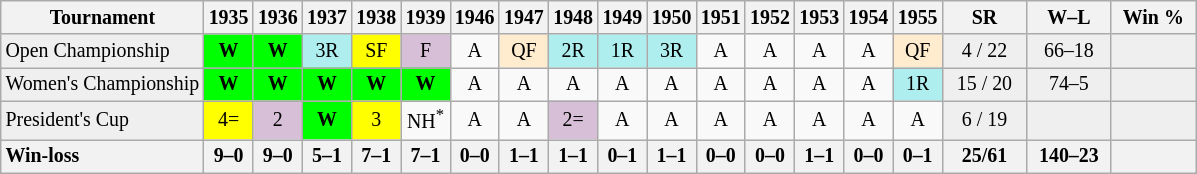<table class="wikitable nowrap" style=text-align:center;font-size:83%>
<tr>
<th>Tournament</th>
<th>1935</th>
<th>1936</th>
<th>1937</th>
<th>1938</th>
<th>1939</th>
<th>1946</th>
<th>1947</th>
<th>1948</th>
<th>1949</th>
<th>1950</th>
<th>1951</th>
<th>1952</th>
<th>1953</th>
<th>1954</th>
<th>1955</th>
<th width=50>SR</th>
<th width=50>W–L</th>
<th width=50>Win %</th>
</tr>
<tr>
<td style="background:#efefef; text-align:left;">Open Championship</td>
<td bgcolor=lime><strong>W</strong></td>
<td bgcolor=lime><strong>W</strong></td>
<td style="background:#afeeee;">3R</td>
<td style="background:yellow;">SF</td>
<td style="background:thistle;">F</td>
<td>A</td>
<td style="background:#ffebcd;">QF</td>
<td style="background:#afeeee;">2R</td>
<td style="background:#afeeee;">1R</td>
<td style="background:#afeeee;">3R</td>
<td>A</td>
<td>A</td>
<td>A</td>
<td>A</td>
<td style="background:#ffebcd;">QF</td>
<td style="background:#efefef;">4 / 22</td>
<td style="background:#efefef;">66–18</td>
<td style="background:#efefef;"></td>
</tr>
<tr>
<td style="background:#efefef; text-align:left;">Women's Championship</td>
<td bgcolor=lime><strong>W</strong></td>
<td bgcolor=lime><strong>W</strong></td>
<td bgcolor=lime><strong>W</strong></td>
<td bgcolor=lime><strong>W</strong></td>
<td bgcolor=lime><strong>W</strong></td>
<td>A</td>
<td>A</td>
<td>A</td>
<td>A</td>
<td>A</td>
<td>A</td>
<td>A</td>
<td>A</td>
<td>A</td>
<td style="background:#afeeee;">1R</td>
<td style="background:#efefef;">15 / 20</td>
<td style="background:#efefef;">74–5</td>
<td style="background:#efefef;"></td>
</tr>
<tr>
<td style="background:#efefef; text-align:left;">President's Cup</td>
<td style="background:yellow;">4=</td>
<td style="background:thistle;">2</td>
<td bgcolor=lime><strong>W</strong></td>
<td style="background:yellow;">3</td>
<td>NH<sup>*</sup></td>
<td>A</td>
<td>A</td>
<td style="background:thistle;">2=</td>
<td>A</td>
<td>A</td>
<td>A</td>
<td>A</td>
<td>A</td>
<td>A</td>
<td>A</td>
<td style="background:#efefef;">6 / 19</td>
<td style="background:#efefef;"></td>
<td style="background:#efefef;"></td>
</tr>
<tr>
<th style=text-align:left>Win-loss</th>
<th>9–0</th>
<th>9–0</th>
<th>5–1</th>
<th>7–1</th>
<th>7–1</th>
<th>0–0</th>
<th>1–1</th>
<th>1–1</th>
<th>0–1</th>
<th>1–1</th>
<th>0–0</th>
<th>0–0</th>
<th>1–1</th>
<th>0–0</th>
<th>0–1</th>
<th>25/61</th>
<th>140–23</th>
<th></th>
</tr>
</table>
